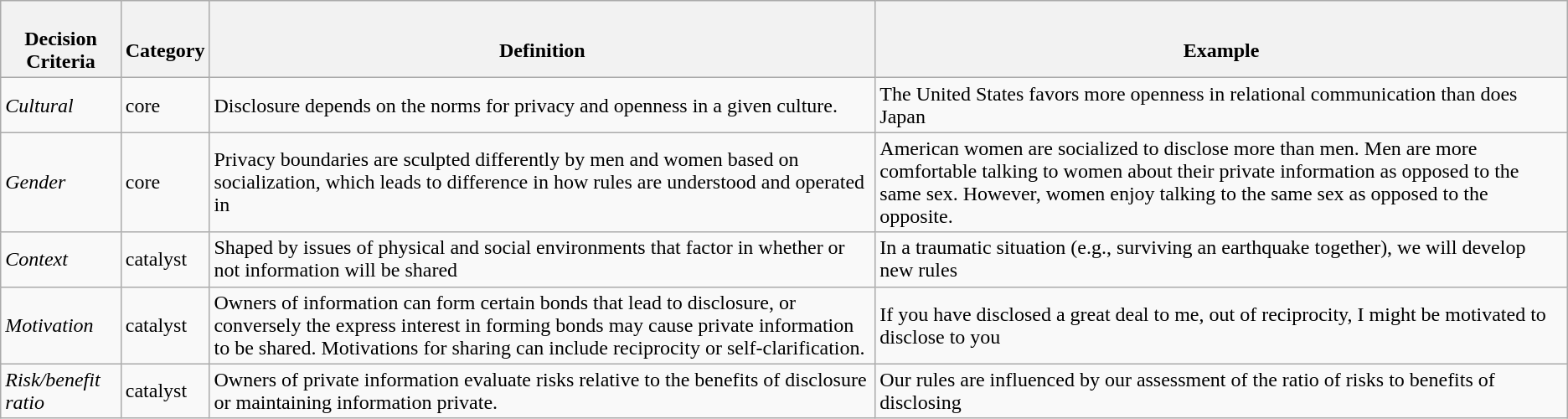<table class="wikitable">
<tr>
<th><br>Decision Criteria</th>
<th><br>Category</th>
<th><br>Definition</th>
<th><br>Example</th>
</tr>
<tr>
<td><em>Cultural </em></td>
<td>core</td>
<td>Disclosure depends on the norms for privacy and openness in a given culture.</td>
<td>The United States favors more openness in relational communication than does Japan</td>
</tr>
<tr>
<td><em>Gender</em></td>
<td>core</td>
<td>Privacy boundaries are sculpted differently by men and women based on socialization, which leads to difference in how rules are understood and operated in</td>
<td>American women are socialized to disclose more than men. Men are more comfortable talking to women about their private information as opposed to the same sex. However, women enjoy talking to the same sex as opposed to the opposite.</td>
</tr>
<tr>
<td><em>Context </em></td>
<td>catalyst</td>
<td>Shaped by issues of physical and social environments that factor in whether or not information will be shared</td>
<td>In a traumatic situation (e.g., surviving an earthquake together), we will develop new rules</td>
</tr>
<tr>
<td><em>Motivation </em></td>
<td>catalyst</td>
<td>Owners of information can form certain bonds that lead to disclosure, or conversely the express interest in forming bonds may cause private information to be shared. Motivations for sharing can include reciprocity or self-clarification.</td>
<td>If you have disclosed a great deal to me, out of reciprocity, I might be motivated to disclose to you</td>
</tr>
<tr>
<td><em>Risk/benefit ratio </em></td>
<td>catalyst</td>
<td>Owners of private information evaluate risks relative to the benefits of disclosure or maintaining information private.</td>
<td>Our rules are influenced by our assessment of the ratio of risks to benefits of disclosing</td>
</tr>
</table>
